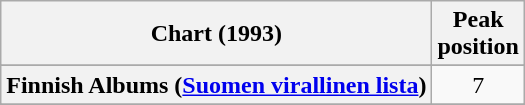<table class="wikitable sortable plainrowheaders">
<tr>
<th scope="col">Chart (1993)</th>
<th scope="col">Peak<br>position</th>
</tr>
<tr>
</tr>
<tr>
</tr>
<tr>
</tr>
<tr>
</tr>
<tr>
<th scope="row">Finnish Albums (<a href='#'>Suomen virallinen lista</a>)</th>
<td style="text-align:center;">7</td>
</tr>
<tr>
</tr>
<tr>
</tr>
<tr>
</tr>
<tr>
</tr>
<tr>
</tr>
<tr>
</tr>
<tr>
</tr>
</table>
